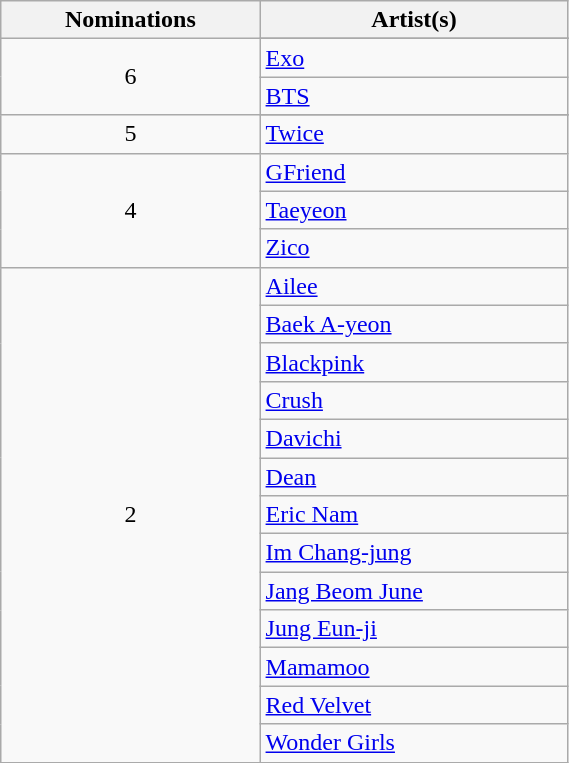<table class="wikitable"  style="width:30%; text-align:center;">
<tr>
<th>Nominations</th>
<th>Artist(s)</th>
</tr>
<tr>
<td rowspan="3">6</td>
</tr>
<tr>
<td align=left><a href='#'>Exo</a></td>
</tr>
<tr>
<td align=left><a href='#'>BTS</a></td>
</tr>
<tr>
<td rowspan="2">5</td>
</tr>
<tr>
<td align=left><a href='#'>Twice</a></td>
</tr>
<tr>
<td rowspan="3">4</td>
<td align="left"><a href='#'>GFriend</a></td>
</tr>
<tr>
<td align=left><a href='#'>Taeyeon</a></td>
</tr>
<tr>
<td align=left><a href='#'>Zico</a></td>
</tr>
<tr>
<td rowspan="13">2</td>
<td align="left"><a href='#'>Ailee</a></td>
</tr>
<tr>
<td align="left"><a href='#'>Baek A-yeon</a></td>
</tr>
<tr>
<td align="left"><a href='#'>Blackpink</a></td>
</tr>
<tr>
<td align="left"><a href='#'>Crush</a></td>
</tr>
<tr>
<td align=left><a href='#'>Davichi</a></td>
</tr>
<tr>
<td align=left><a href='#'>Dean</a></td>
</tr>
<tr>
<td align=left><a href='#'>Eric Nam</a></td>
</tr>
<tr>
<td align=left><a href='#'>Im Chang-jung</a></td>
</tr>
<tr>
<td align="left"><a href='#'>Jang Beom June</a></td>
</tr>
<tr>
<td align="left"><a href='#'>Jung Eun-ji</a></td>
</tr>
<tr>
<td align="left"><a href='#'>Mamamoo</a></td>
</tr>
<tr>
<td align="left"><a href='#'>Red Velvet</a></td>
</tr>
<tr>
<td align="left"><a href='#'>Wonder Girls</a></td>
</tr>
</table>
